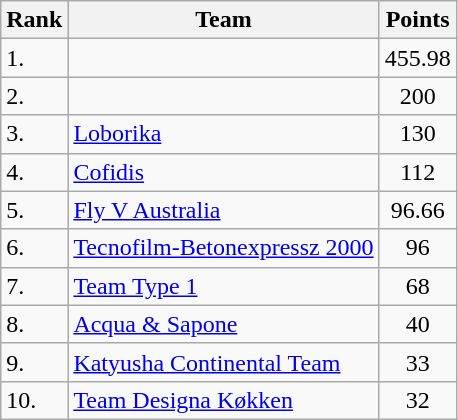<table class="wikitable sortable">
<tr>
<th>Rank</th>
<th>Team</th>
<th>Points</th>
</tr>
<tr>
<td>1.</td>
<td></td>
<td align=center>455.98</td>
</tr>
<tr>
<td>2.</td>
<td></td>
<td align=center>200</td>
</tr>
<tr>
<td>3.</td>
<td><a href='#'>Loborika</a></td>
<td align=center>130</td>
</tr>
<tr>
<td>4.</td>
<td><a href='#'>Cofidis</a></td>
<td align=center>112</td>
</tr>
<tr>
<td>5.</td>
<td><a href='#'>Fly V Australia</a></td>
<td align=center>96.66</td>
</tr>
<tr>
<td>6.</td>
<td><a href='#'>Tecnofilm-Betonexpressz 2000</a></td>
<td align=center>96</td>
</tr>
<tr>
<td>7.</td>
<td><a href='#'>Team Type 1</a></td>
<td align=center>68</td>
</tr>
<tr>
<td>8.</td>
<td><a href='#'>Acqua & Sapone</a></td>
<td align=center>40</td>
</tr>
<tr>
<td>9.</td>
<td><a href='#'>Katyusha Continental Team</a></td>
<td align=center>33</td>
</tr>
<tr>
<td>10.</td>
<td><a href='#'>Team Designa Køkken</a></td>
<td align=center>32</td>
</tr>
</table>
